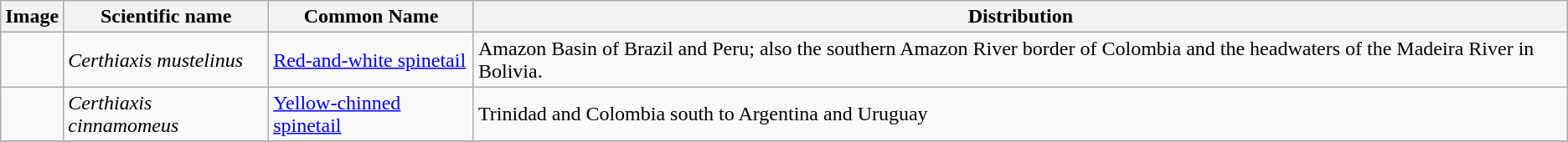<table class="wikitable">
<tr>
<th>Image</th>
<th>Scientific name</th>
<th>Common Name</th>
<th>Distribution</th>
</tr>
<tr>
<td></td>
<td><em>Certhiaxis mustelinus</em></td>
<td><a href='#'>Red-and-white spinetail</a></td>
<td>Amazon Basin of Brazil and Peru; also the southern Amazon River border of Colombia and the headwaters of the Madeira River in Bolivia.</td>
</tr>
<tr>
<td></td>
<td><em>Certhiaxis cinnamomeus</em></td>
<td><a href='#'>Yellow-chinned spinetail</a></td>
<td>Trinidad and Colombia south to Argentina and Uruguay</td>
</tr>
<tr>
</tr>
</table>
